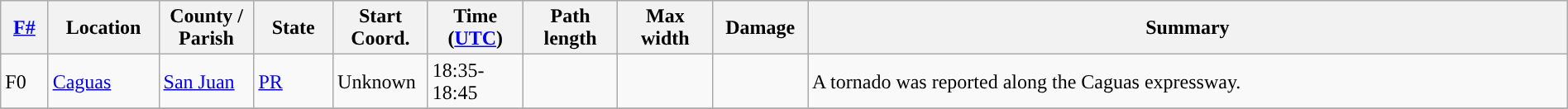<table class="wikitable sortable" style="width:100%;">
<tr>
<th scope="col"  style="width:3%; text-align:center;"><a href='#'>F#</a></th>
<th scope="col"  style="width:7%; text-align:center;" class="unsortable">Location</th>
<th scope="col"  style="width:6%; text-align:center;" class="unsortable">County / Parish</th>
<th scope="col"  style="width:5%; text-align:center;">State</th>
<th scope="col"  style="width:6%; text-align:center;">Start Coord.</th>
<th scope="col"  style="width:6%; text-align:center;">Time (<a href='#'>UTC</a>)</th>
<th scope="col"  style="width:6%; text-align:center;">Path length</th>
<th scope="col"  style="width:6%; text-align:center;">Max width</th>
<th scope="col"  style="width:6%; text-align:center;">Damage</th>
<th scope="col" class="unsortable" style="width:48%; text-align:center;">Summary</th>
</tr>
<tr>
<td>F0</td>
<td><a href='#'>Caguas</a></td>
<td><a href='#'>San Juan</a></td>
<td><a href='#'>PR</a></td>
<td>Unknown</td>
<td>18:35-18:45</td>
<td></td>
<td></td>
<td></td>
<td>A tornado was reported along the Caguas expressway.</td>
</tr>
<tr>
</tr>
</table>
